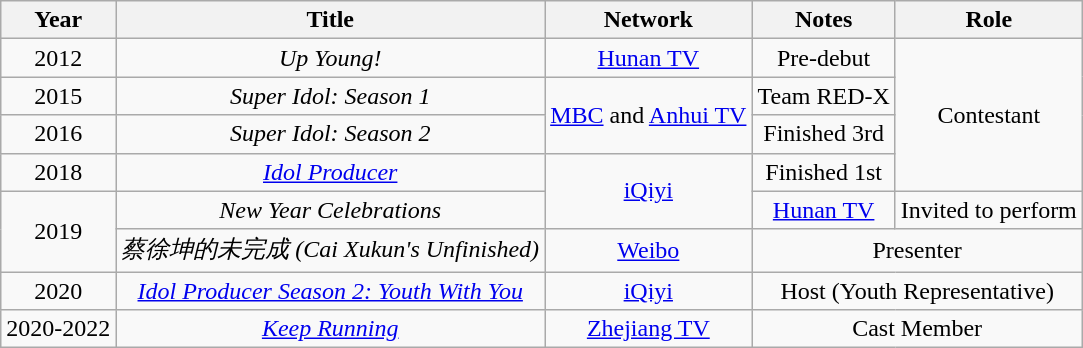<table class="wikitable" style="text-align:center;">
<tr>
<th>Year</th>
<th>Title</th>
<th>Network</th>
<th>Notes</th>
<th>Role</th>
</tr>
<tr>
<td>2012</td>
<td><em>Up Young!</em></td>
<td><a href='#'>Hunan TV</a></td>
<td>Pre-debut</td>
<td rowspan="4">Contestant</td>
</tr>
<tr>
<td>2015</td>
<td><em>Super Idol: Season 1</em></td>
<td rowspan="2"><a href='#'>MBC</a> and <a href='#'>Anhui TV</a></td>
<td>Team RED-X</td>
</tr>
<tr>
<td rowspan="1">2016</td>
<td><em>Super Idol: Season 2</em></td>
<td>Finished 3rd</td>
</tr>
<tr>
<td rowspan="1">2018</td>
<td><em><a href='#'>Idol Producer</a></em></td>
<td rowspan="2"><a href='#'>iQiyi</a></td>
<td>Finished 1st</td>
</tr>
<tr>
<td rowspan="2">2019</td>
<td><em>New Year Celebrations</em></td>
<td><a href='#'>Hunan TV</a></td>
<td>Invited to perform</td>
</tr>
<tr>
<td><em>蔡徐坤的未完成 (Cai Xukun's Unfinished)</em></td>
<td><a href='#'>Weibo</a></td>
<td colspan="2">Presenter</td>
</tr>
<tr>
<td>2020</td>
<td><em><a href='#'>Idol Producer Season 2: Youth With You</a></em></td>
<td><a href='#'>iQiyi</a></td>
<td colspan="2">Host (Youth Representative)</td>
</tr>
<tr>
<td>2020-2022</td>
<td><em><a href='#'>Keep Running</a></em></td>
<td><a href='#'>Zhejiang TV</a></td>
<td colspan="2">Cast Member</td>
</tr>
</table>
